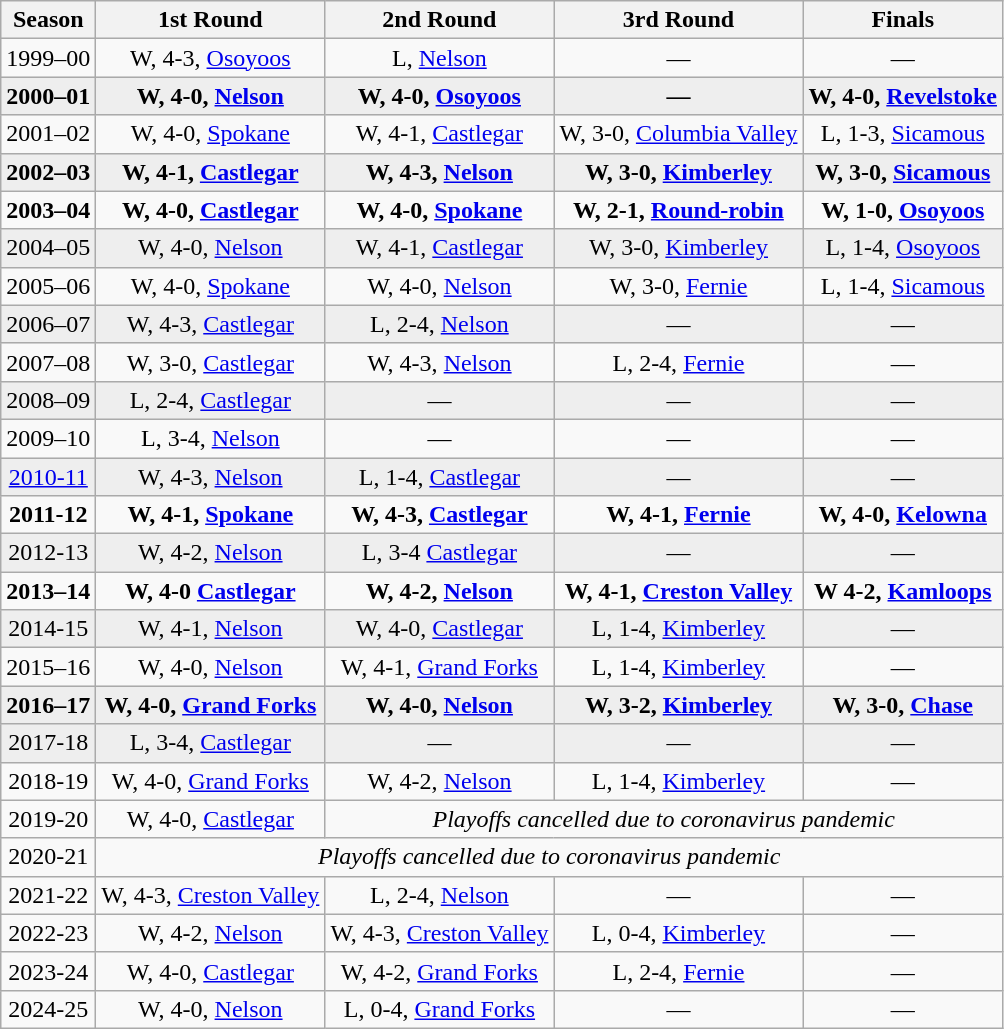<table class="wikitable" style="text-align:center">
<tr>
<th>Season</th>
<th>1st Round</th>
<th>2nd Round</th>
<th>3rd Round</th>
<th>Finals</th>
</tr>
<tr>
<td>1999–00</td>
<td>W, 4-3, <a href='#'>Osoyoos</a></td>
<td>L, <a href='#'>Nelson</a></td>
<td>—</td>
<td>—</td>
</tr>
<tr style="background:#eee;font-weight:bold">
<td>2000–01</td>
<td>W, 4-0, <a href='#'>Nelson</a></td>
<td>W, 4-0, <a href='#'>Osoyoos</a></td>
<td>—</td>
<td>W, 4-0, <a href='#'>Revelstoke</a></td>
</tr>
<tr>
<td>2001–02</td>
<td>W, 4-0, <a href='#'>Spokane</a></td>
<td>W, 4-1, <a href='#'>Castlegar</a></td>
<td>W, 3-0, <a href='#'>Columbia Valley</a></td>
<td>L, 1-3, <a href='#'>Sicamous</a></td>
</tr>
<tr style="background:#eee;font-weight:bold">
<td>2002–03</td>
<td>W, 4-1, <a href='#'>Castlegar</a></td>
<td>W, 4-3, <a href='#'>Nelson</a></td>
<td>W, 3-0, <a href='#'>Kimberley</a></td>
<td>W, 3-0, <a href='#'>Sicamous</a></td>
</tr>
<tr style="font-weight:bold">
<td>2003–04</td>
<td>W, 4-0, <a href='#'>Castlegar</a></td>
<td>W, 4-0, <a href='#'>Spokane</a></td>
<td>W, 2-1, <a href='#'>Round-robin</a></td>
<td>W, 1-0, <a href='#'>Osoyoos</a></td>
</tr>
<tr style="background:#eee;">
<td>2004–05</td>
<td>W, 4-0, <a href='#'>Nelson</a></td>
<td>W, 4-1, <a href='#'>Castlegar</a></td>
<td>W, 3-0, <a href='#'>Kimberley</a></td>
<td>L, 1-4, <a href='#'>Osoyoos</a></td>
</tr>
<tr>
<td>2005–06</td>
<td>W, 4-0, <a href='#'>Spokane</a></td>
<td>W, 4-0, <a href='#'>Nelson</a></td>
<td>W, 3-0, <a href='#'>Fernie</a></td>
<td>L, 1-4, <a href='#'>Sicamous</a></td>
</tr>
<tr style="background:#eee;">
<td>2006–07</td>
<td>W, 4-3, <a href='#'>Castlegar</a></td>
<td>L, 2-4, <a href='#'>Nelson</a></td>
<td>—</td>
<td>—</td>
</tr>
<tr>
<td>2007–08</td>
<td>W, 3-0, <a href='#'>Castlegar</a></td>
<td>W, 4-3, <a href='#'>Nelson</a></td>
<td>L, 2-4, <a href='#'>Fernie</a></td>
<td>—</td>
</tr>
<tr style="background:#eee;">
<td>2008–09</td>
<td>L, 2-4, <a href='#'>Castlegar</a></td>
<td>—</td>
<td>—</td>
<td>―</td>
</tr>
<tr>
<td>2009–10</td>
<td>L, 3-4, <a href='#'>Nelson</a></td>
<td>―</td>
<td>―</td>
<td>―</td>
</tr>
<tr style="background:#eee;">
<td><a href='#'>2010-11</a></td>
<td>W, 4-3, <a href='#'>Nelson</a></td>
<td>L, 1-4, <a href='#'>Castlegar</a></td>
<td>—</td>
<td>—</td>
</tr>
<tr style="font-weight:bold">
<td>2011-12</td>
<td>W, 4-1, <a href='#'>Spokane</a></td>
<td>W, 4-3, <a href='#'>Castlegar</a></td>
<td>W, 4-1, <a href='#'>Fernie</a></td>
<td>W, 4-0, <a href='#'>Kelowna</a></td>
</tr>
<tr style="background:#eee;">
<td>2012-13</td>
<td>W, 4-2, <a href='#'>Nelson</a></td>
<td>L, 3-4 <a href='#'>Castlegar</a></td>
<td>—</td>
<td>—</td>
</tr>
<tr style="font-weight:bold">
<td>2013–14</td>
<td>W, 4-0 <a href='#'>Castlegar</a></td>
<td>W, 4-2, <a href='#'>Nelson</a></td>
<td>W, 4-1, <a href='#'>Creston Valley</a></td>
<td>W 4-2, <a href='#'>Kamloops</a></td>
</tr>
<tr style="background:#eee;">
<td>2014-15</td>
<td>W, 4-1, <a href='#'>Nelson</a></td>
<td>W, 4-0, <a href='#'>Castlegar</a></td>
<td>L, 1-4, <a href='#'>Kimberley</a></td>
<td>—</td>
</tr>
<tr>
<td>2015–16</td>
<td>W, 4-0, <a href='#'>Nelson</a></td>
<td>W, 4-1, <a href='#'>Grand Forks</a></td>
<td>L, 1-4, <a href='#'>Kimberley</a></td>
<td>―</td>
</tr>
<tr style="background:#eee;font-weight:bold">
<td>2016–17</td>
<td>W, 4-0, <a href='#'>Grand Forks</a></td>
<td>W, 4-0, <a href='#'>Nelson</a></td>
<td>W, 3-2, <a href='#'>Kimberley</a></td>
<td>W, 3-0, <a href='#'>Chase</a></td>
</tr>
<tr style="background:#eee;">
<td>2017-18</td>
<td>L, 3-4, <a href='#'>Castlegar</a></td>
<td>—</td>
<td>—</td>
<td>—</td>
</tr>
<tr>
<td>2018-19</td>
<td>W, 4-0, <a href='#'>Grand Forks</a></td>
<td>W, 4-2, <a href='#'>Nelson</a></td>
<td>L, 1-4, <a href='#'>Kimberley</a></td>
<td>—</td>
</tr>
<tr>
<td>2019-20</td>
<td>W, 4-0, <a href='#'>Castlegar</a></td>
<td colspan="3"><em>Playoffs cancelled due to coronavirus pandemic</em></td>
</tr>
<tr>
<td>2020-21</td>
<td colspan="4"><em>Playoffs cancelled due to coronavirus pandemic</em></td>
</tr>
<tr>
<td>2021-22</td>
<td>W, 4-3, <a href='#'>Creston Valley</a></td>
<td>L, 2-4, <a href='#'>Nelson</a></td>
<td>—</td>
<td>—</td>
</tr>
<tr>
<td>2022-23</td>
<td>W, 4-2, <a href='#'>Nelson</a></td>
<td>W, 4-3, <a href='#'>Creston Valley</a></td>
<td>L, 0-4, <a href='#'>Kimberley</a></td>
<td>—</td>
</tr>
<tr>
<td>2023-24</td>
<td>W, 4-0, <a href='#'>Castlegar</a></td>
<td>W, 4-2, <a href='#'>Grand Forks</a></td>
<td>L, 2-4, <a href='#'>Fernie</a></td>
<td>—</td>
</tr>
<tr>
<td>2024-25</td>
<td>W, 4-0, <a href='#'>Nelson</a></td>
<td>L, 0-4, <a href='#'>Grand Forks</a></td>
<td>—</td>
<td>—</td>
</tr>
</table>
